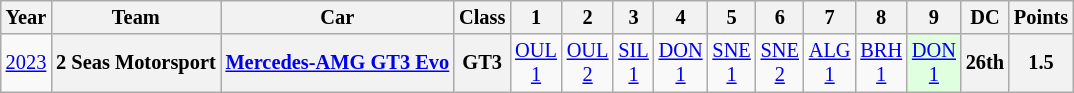<table class="wikitable" style="text-align:center; font-size:85%">
<tr>
<th>Year</th>
<th>Team</th>
<th>Car</th>
<th>Class</th>
<th>1</th>
<th>2</th>
<th>3</th>
<th>4</th>
<th>5</th>
<th>6</th>
<th>7</th>
<th>8</th>
<th>9</th>
<th>DC</th>
<th>Points</th>
</tr>
<tr>
<td><a href='#'>2023</a></td>
<th>2 Seas Motorsport</th>
<th><a href='#'>Mercedes-AMG GT3 Evo</a></th>
<th>GT3</th>
<td><a href='#'>OUL<br>1</a></td>
<td><a href='#'>OUL<br>2</a></td>
<td><a href='#'>SIL<br>1</a></td>
<td><a href='#'>DON<br>1</a></td>
<td><a href='#'>SNE<br>1</a></td>
<td><a href='#'>SNE<br>2</a></td>
<td><a href='#'>ALG<br>1</a></td>
<td><a href='#'>BRH<br>1</a></td>
<td style="background:#DFFFDF;"><a href='#'>DON<br>1</a><br></td>
<th>26th</th>
<th>1.5</th>
</tr>
</table>
